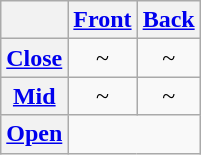<table class="wikitable" style="text-align:center">
<tr>
<th></th>
<th><a href='#'>Front</a></th>
<th><a href='#'>Back</a></th>
</tr>
<tr>
<th><a href='#'>Close</a></th>
<td>~ </td>
<td>~ </td>
</tr>
<tr>
<th><a href='#'>Mid</a></th>
<td>~ </td>
<td>~ </td>
</tr>
<tr>
<th><a href='#'>Open</a></th>
<td colspan="2"> </td>
</tr>
</table>
